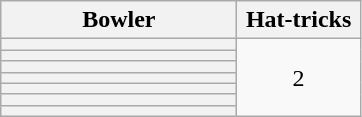<table class="wikitable plainrowheaders">
<tr>
<th style="width:150px">Bowler</th>
<th style="width:75px">Hat-tricks</th>
</tr>
<tr>
<th scope="row"></th>
<td rowspan="7" style="text-align:center">2</td>
</tr>
<tr>
<th scope="row"> </th>
</tr>
<tr>
<th scope="row"> </th>
</tr>
<tr>
<th scope="row"> </th>
</tr>
<tr>
<th scope="row"> </th>
</tr>
<tr>
<th scope="row"> </th>
</tr>
<tr>
<th scope="row"> </th>
</tr>
</table>
